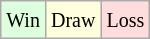<table class="wikitable">
<tr>
<td style="background:#dfd;"><small>Win</small></td>
<td style="background:#ffd;"><small>Draw</small></td>
<td style="background:#fdd;"><small>Loss</small></td>
</tr>
</table>
